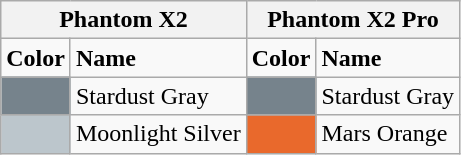<table class="wikitable">
<tr>
<th ! colspan="2">Phantom X2</th>
<th ! colspan="2">Phantom X2 Pro</th>
</tr>
<tr>
<td><strong>Color</strong></td>
<td><strong>Name</strong></td>
<td><strong>Color</strong></td>
<td><strong>Name</strong></td>
</tr>
<tr>
<td bgcolor="#76838c"></td>
<td>Stardust Gray</td>
<td bgcolor="#76838c"></td>
<td>Stardust Gray</td>
</tr>
<tr>
<td bgcolor="#bcc6cc"></td>
<td>Moonlight Silver</td>
<td bgcolor="#e9692c"></td>
<td>Mars Orange</td>
</tr>
</table>
